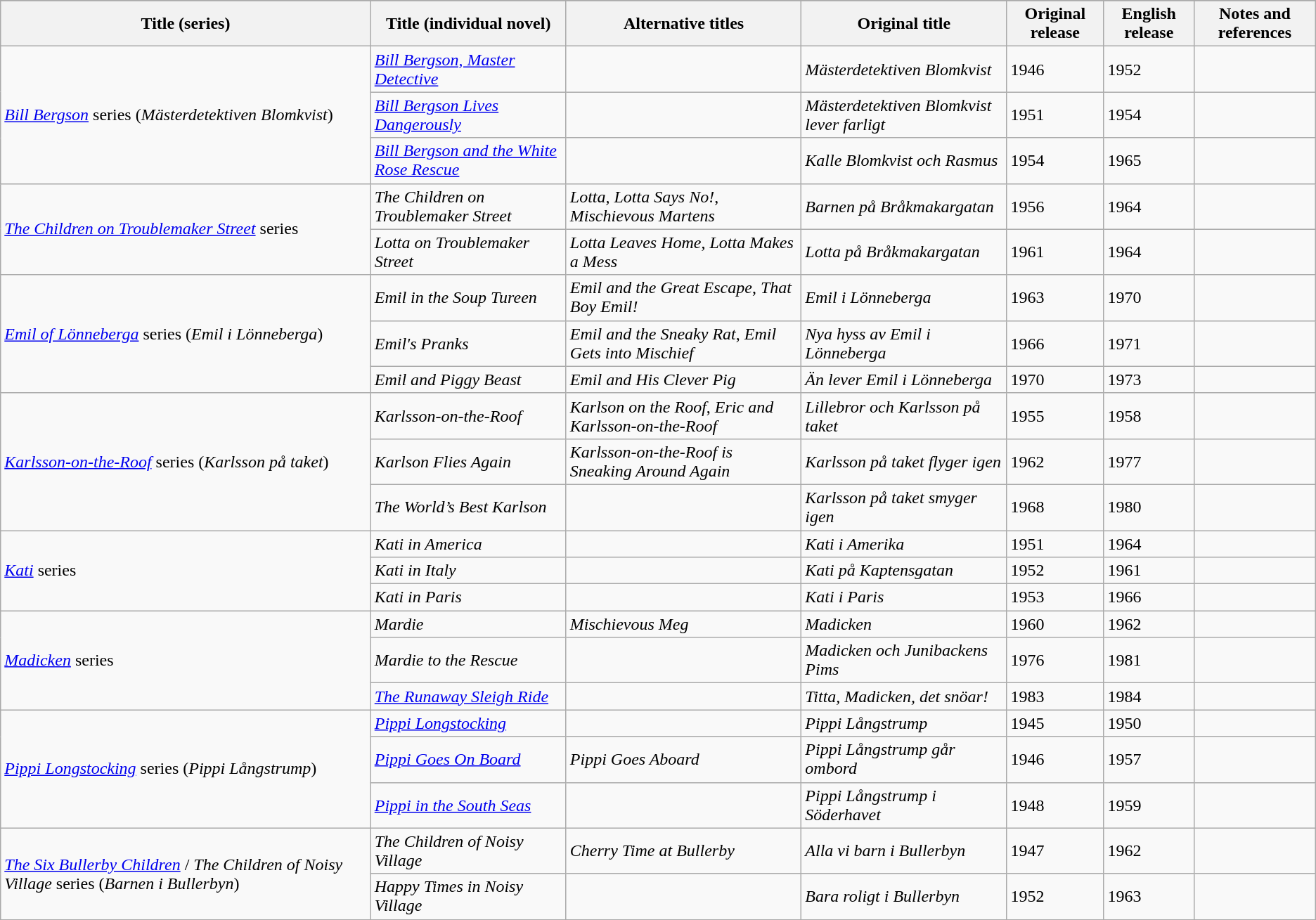<table class="wikitable">
<tr bgcolor="#CCCCCC" align="center">
</tr>
<tr>
<th>Title (series)</th>
<th>Title (individual novel)</th>
<th>Alternative titles</th>
<th>Original title</th>
<th>Original release</th>
<th>English release</th>
<th>Notes and references</th>
</tr>
<tr>
<td rowspan=3><em><a href='#'>Bill Bergson</a></em> series (<em>Mästerdetektiven Blomkvist</em>)</td>
<td><em><a href='#'>Bill Bergson, Master Detective</a></em></td>
<td></td>
<td><em>Mästerdetektiven Blomkvist</em></td>
<td>1946</td>
<td>1952</td>
<td></td>
</tr>
<tr>
<td><em><a href='#'>Bill Bergson Lives Dangerously</a></em></td>
<td></td>
<td><em>Mästerdetektiven Blomkvist lever farligt</em></td>
<td>1951</td>
<td>1954</td>
<td></td>
</tr>
<tr>
<td><em><a href='#'>Bill Bergson and the White Rose Rescue</a></em></td>
<td></td>
<td><em>Kalle Blomkvist och Rasmus</em></td>
<td>1954</td>
<td>1965</td>
<td></td>
</tr>
<tr>
<td rowspan=2><em><a href='#'>The Children on Troublemaker Street</a></em> series</td>
<td><em>The Children on Troublemaker Street</em></td>
<td><em>Lotta, Lotta Says No!</em>, <em>Mischievous Martens</em></td>
<td><em>Barnen på Bråkmakargatan</em></td>
<td>1956</td>
<td>1964</td>
<td></td>
</tr>
<tr>
<td><em>Lotta on Troublemaker Street</em></td>
<td><em>Lotta Leaves Home</em>, <em>Lotta Makes a Mess</em></td>
<td><em>Lotta på Bråkmakargatan</em></td>
<td>1961</td>
<td>1964</td>
<td></td>
</tr>
<tr>
<td rowspan=3><em><a href='#'>Emil of Lönneberga</a></em> series (<em>Emil i Lönneberga</em>)</td>
<td><em>Emil in the Soup Tureen</em></td>
<td><em>Emil and the Great Escape</em>, <em>That Boy Emil!</em></td>
<td><em> Emil i Lönneberga</em></td>
<td>1963</td>
<td>1970</td>
<td></td>
</tr>
<tr>
<td><em>Emil's Pranks</em></td>
<td><em>Emil and the Sneaky Rat</em>, <em>Emil Gets into Mischief</em></td>
<td><em>Nya hyss av Emil i Lönneberga</em></td>
<td>1966</td>
<td>1971</td>
<td></td>
</tr>
<tr>
<td><em>Emil and Piggy Beast</em></td>
<td><em>Emil and His Clever Pig</em></td>
<td><em>Än lever Emil i Lönneberga</em></td>
<td>1970</td>
<td>1973</td>
<td></td>
</tr>
<tr>
<td rowspan=3><em><a href='#'>Karlsson-on-the-Roof</a></em> series (<em>Karlsson på taket</em>)</td>
<td><em>Karlsson-on-the-Roof</em></td>
<td><em>Karlson on the Roof</em>, <em>Eric and Karlsson-on-the-Roof</em></td>
<td><em>Lillebror och Karlsson på taket</em></td>
<td>1955</td>
<td>1958</td>
<td></td>
</tr>
<tr>
<td><em>Karlson Flies Again</em></td>
<td><em>Karlsson-on-the-Roof is Sneaking Around Again</em></td>
<td><em>Karlsson på taket flyger igen</em></td>
<td>1962</td>
<td>1977</td>
<td></td>
</tr>
<tr>
<td><em>The World’s Best Karlson</em></td>
<td></td>
<td><em>Karlsson på taket smyger igen</em></td>
<td>1968</td>
<td>1980</td>
<td></td>
</tr>
<tr>
<td rowspan=3><em><a href='#'>Kati</a></em> series</td>
<td><em>Kati in America</em></td>
<td></td>
<td><em>Kati i Amerika</em></td>
<td>1951</td>
<td>1964</td>
<td></td>
</tr>
<tr>
<td><em>Kati in Italy</em></td>
<td></td>
<td><em>Kati på Kaptensgatan</em></td>
<td>1952</td>
<td>1961</td>
<td></td>
</tr>
<tr>
<td><em>Kati in Paris</em></td>
<td></td>
<td><em>Kati i Paris</em></td>
<td>1953</td>
<td>1966</td>
<td></td>
</tr>
<tr>
<td rowspan=3><em><a href='#'>Madicken</a></em> series</td>
<td><em>Mardie</em></td>
<td><em>Mischievous Meg</em></td>
<td><em>Madicken</em></td>
<td>1960</td>
<td>1962</td>
<td></td>
</tr>
<tr>
<td><em>Mardie to the Rescue</em></td>
<td></td>
<td><em>Madicken och Junibackens Pims</em></td>
<td>1976</td>
<td>1981</td>
<td></td>
</tr>
<tr>
<td><em><a href='#'>The Runaway Sleigh Ride</a></em></td>
<td></td>
<td><em>Titta, Madicken, det snöar!</em></td>
<td>1983</td>
<td>1984</td>
<td></td>
</tr>
<tr>
<td rowspan=3><em><a href='#'>Pippi Longstocking</a></em> series (<em>Pippi Långstrump</em>)</td>
<td><em><a href='#'>Pippi Longstocking</a></em></td>
<td></td>
<td><em>Pippi Långstrump</em></td>
<td>1945</td>
<td>1950</td>
<td></td>
</tr>
<tr>
<td><em><a href='#'>Pippi Goes On Board</a></em></td>
<td><em>Pippi Goes Aboard</em></td>
<td><em>Pippi Långstrump går ombord</em></td>
<td>1946</td>
<td>1957</td>
<td></td>
</tr>
<tr>
<td><em><a href='#'>Pippi in the South Seas</a></em></td>
<td></td>
<td><em>Pippi Långstrump i Söderhavet</em></td>
<td>1948</td>
<td>1959</td>
<td></td>
</tr>
<tr>
<td rowspan=2><em><a href='#'>The Six Bullerby Children</a></em> / <em>The Children of Noisy Village</em> series (<em>Barnen i Bullerbyn</em>)</td>
<td><em>The Children of Noisy Village</em></td>
<td><em>Cherry Time at Bullerby</em></td>
<td><em>Alla vi barn i Bullerbyn </em></td>
<td>1947</td>
<td>1962</td>
<td></td>
</tr>
<tr>
<td><em>Happy Times in Noisy Village</em></td>
<td></td>
<td><em>Bara roligt i Bullerbyn</em></td>
<td>1952</td>
<td>1963</td>
<td></td>
</tr>
<tr>
</tr>
</table>
